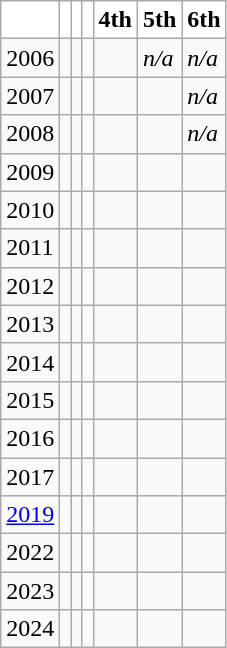<table class="wikitable collapsible">
<tr>
<th style="background:white;"></th>
<th style="background:white;"></th>
<th style="background:white;"></th>
<th style="background:white;"></th>
<th style="background:white;">4th</th>
<th style="background:white;">5th</th>
<th style="background:white;">6th</th>
</tr>
<tr>
<td>2006 </td>
<td></td>
<td></td>
<td></td>
<td></td>
<td><em>n/a</em></td>
<td><em>n/a</em></td>
</tr>
<tr>
<td>2007 </td>
<td></td>
<td></td>
<td></td>
<td></td>
<td></td>
<td><em>n/a</em></td>
</tr>
<tr>
<td>2008 </td>
<td></td>
<td></td>
<td></td>
<td></td>
<td></td>
<td><em>n/a</em></td>
</tr>
<tr>
<td>2009 </td>
<td></td>
<td></td>
<td></td>
<td></td>
<td></td>
<td></td>
</tr>
<tr>
<td>2010 </td>
<td></td>
<td></td>
<td></td>
<td></td>
<td></td>
<td></td>
</tr>
<tr>
<td>2011 </td>
<td></td>
<td></td>
<td></td>
<td></td>
<td></td>
<td></td>
</tr>
<tr>
<td>2012 </td>
<td></td>
<td></td>
<td></td>
<td></td>
<td></td>
<td></td>
</tr>
<tr>
<td>2013 </td>
<td></td>
<td></td>
<td></td>
<td></td>
<td></td>
<td></td>
</tr>
<tr>
<td>2014 </td>
<td></td>
<td></td>
<td></td>
<td></td>
<td></td>
<td></td>
</tr>
<tr>
<td>2015 </td>
<td></td>
<td></td>
<td></td>
<td></td>
<td></td>
<td></td>
</tr>
<tr>
<td>2016 </td>
<td></td>
<td></td>
<td></td>
<td></td>
<td></td>
<td></td>
</tr>
<tr>
<td>2017 </td>
<td></td>
<td></td>
<td></td>
<td></td>
<td></td>
<td></td>
</tr>
<tr>
<td><a href='#'>2019</a></td>
<td></td>
<td></td>
<td></td>
<td></td>
<td></td>
<td></td>
</tr>
<tr>
<td>2022</td>
<td></td>
<td></td>
<td></td>
<td></td>
<td><br></td>
</tr>
<tr>
<td>2023</td>
<td></td>
<td></td>
<td></td>
<td></td>
<td></td>
<td></td>
</tr>
<tr>
<td>2024</td>
<td></td>
<td></td>
<td></td>
<td></td>
<td></td>
<td></td>
</tr>
</table>
